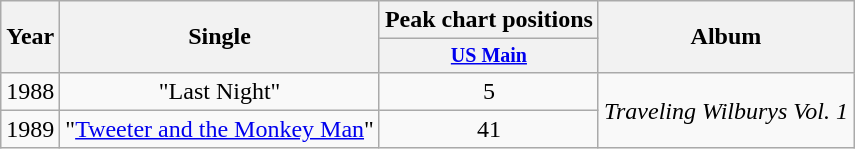<table class="wikitable plainrowheaders" style="text-align:center">
<tr>
<th rowspan="2">Year</th>
<th rowspan="2">Single</th>
<th colspan="1">Peak chart positions</th>
<th rowspan="2">Album</th>
</tr>
<tr style="font-size:smaller;">
<th><a href='#'>US Main</a></th>
</tr>
<tr>
<td>1988</td>
<td>"Last Night"</td>
<td>5</td>
<td style="text-align:left;" rowspan="2"><em>Traveling Wilburys Vol. 1</em></td>
</tr>
<tr>
<td>1989</td>
<td>"<a href='#'>Tweeter and the Monkey Man</a>"</td>
<td>41</td>
</tr>
</table>
